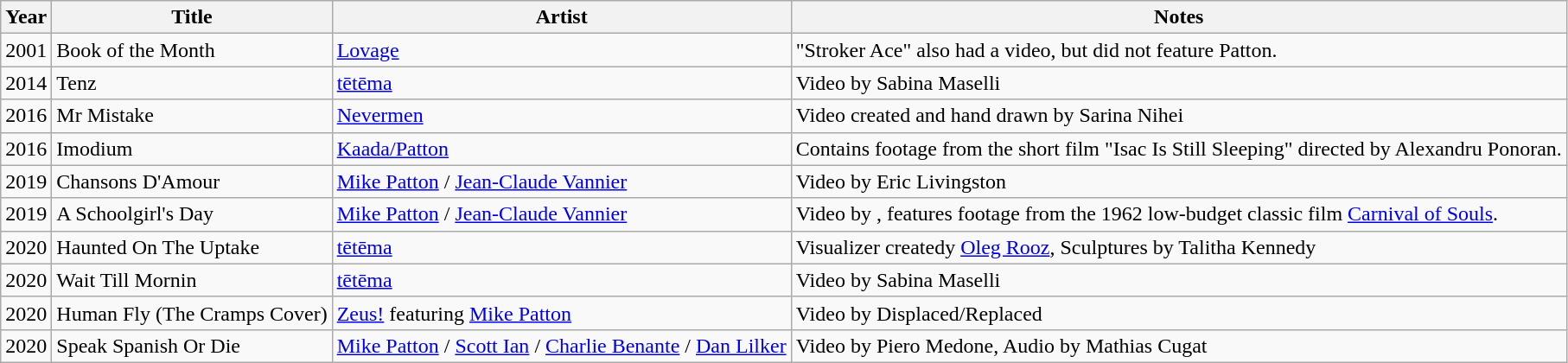<table class="wikitable">
<tr>
<th>Year</th>
<th>Title</th>
<th>Artist</th>
<th>Notes</th>
</tr>
<tr>
<td>2001</td>
<td>Book of the Month</td>
<td><a href='#'>Lovage</a></td>
<td>"Stroker Ace" also had a video, but did not feature Patton.</td>
</tr>
<tr>
<td>2014</td>
<td>Tenz</td>
<td><a href='#'>tētēma</a></td>
<td>Video by Sabina Maselli</td>
</tr>
<tr>
<td>2016</td>
<td>Mr Mistake</td>
<td><a href='#'>Nevermen</a></td>
<td>Video created and hand drawn by Sarina Nihei</td>
</tr>
<tr>
<td>2016</td>
<td>Imodium</td>
<td><a href='#'>Kaada/Patton</a></td>
<td>Contains footage from the short film "Isac Is Still Sleeping" directed by Alexandru Ponoran.</td>
</tr>
<tr>
<td>2019</td>
<td>Chansons D'Amour</td>
<td><a href='#'>Mike Patton</a> / <a href='#'>Jean-Claude Vannier</a></td>
<td>Video by Eric Livingston</td>
</tr>
<tr>
<td>2019</td>
<td>A Schoolgirl's Day </td>
<td><a href='#'>Mike Patton</a> / <a href='#'>Jean-Claude Vannier</a></td>
<td>Video by , features footage from the 1962 low-budget classic film <a href='#'>Carnival of Souls</a>.</td>
</tr>
<tr>
<td>2020</td>
<td>Haunted On The Uptake</td>
<td><a href='#'>tētēma</a></td>
<td>Visualizer createdy <a href='#'>Oleg Rooz</a>, Sculptures by Talitha Kennedy</td>
</tr>
<tr>
<td>2020</td>
<td>Wait Till Mornin</td>
<td><a href='#'>tētēma</a></td>
<td>Video by Sabina Maselli</td>
</tr>
<tr>
<td>2020</td>
<td>Human Fly (The Cramps Cover)</td>
<td><a href='#'>Zeus!</a> featuring <a href='#'>Mike Patton</a></td>
<td>Video by Displaced/Replaced</td>
</tr>
<tr>
<td>2020</td>
<td>Speak Spanish Or Die</td>
<td><a href='#'>Mike Patton</a> / <a href='#'>Scott Ian</a> / <a href='#'>Charlie Benante</a> / <a href='#'>Dan Lilker</a></td>
<td>Video by Piero Medone, Audio by Mathias Cugat</td>
</tr>
</table>
